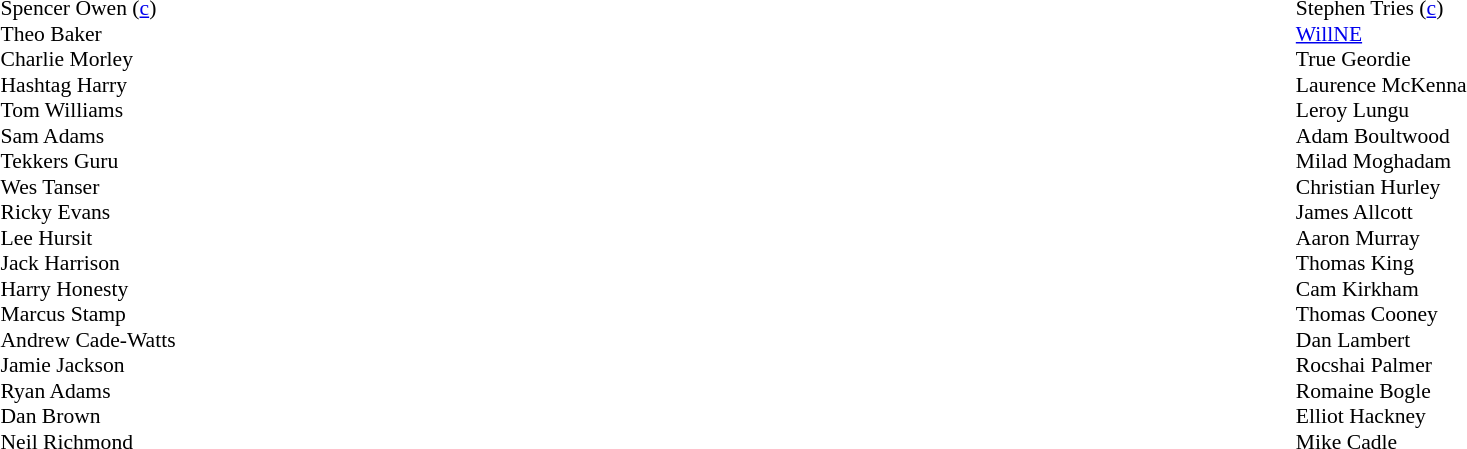<table width="100%">
<tr>
<td valign="top" width="50%"><br><table style="font-size: 90%" cellspacing="0" cellpadding="0">
<tr>
<th width="25"></th>
<th width="25"></th>
</tr>
<tr>
<td></td>
<td></td>
<td>Spencer Owen (<a href='#'>c</a>)</td>
<td></td>
</tr>
<tr>
<td></td>
<td></td>
<td>Theo Baker</td>
<td></td>
</tr>
<tr>
<td></td>
<td></td>
<td>Charlie Morley</td>
<td></td>
</tr>
<tr>
<td></td>
<td></td>
<td>Hashtag Harry</td>
<td></td>
</tr>
<tr>
<td></td>
<td></td>
<td>Tom Williams</td>
<td></td>
</tr>
<tr>
<td></td>
<td></td>
<td>Sam Adams</td>
<td></td>
</tr>
<tr>
<td></td>
<td></td>
<td>Tekkers Guru</td>
<td></td>
</tr>
<tr>
<td></td>
<td></td>
<td>Wes Tanser</td>
<td></td>
</tr>
<tr>
<td></td>
<td></td>
<td>Ricky Evans</td>
<td></td>
</tr>
<tr>
<td></td>
<td></td>
<td>Lee Hursit</td>
<td></td>
</tr>
<tr>
<td></td>
<td></td>
<td>Jack Harrison</td>
<td></td>
</tr>
<tr>
<td></td>
<td></td>
<td>Harry Honesty</td>
<td></td>
</tr>
<tr>
<td></td>
<td></td>
<td>Marcus Stamp</td>
<td></td>
</tr>
<tr>
<td></td>
<td></td>
<td>Andrew Cade-Watts</td>
<td></td>
</tr>
<tr>
<td></td>
<td></td>
<td>Jamie Jackson</td>
<td></td>
</tr>
<tr>
<td></td>
<td></td>
<td>Ryan Adams</td>
<td></td>
</tr>
<tr>
<td></td>
<td></td>
<td>Dan Brown</td>
<td></td>
</tr>
<tr>
<td></td>
<td></td>
<td>Neil Richmond</td>
<td></td>
</tr>
</table>
</td>
<td valign="top"></td>
<td valign="top" width="50%"><br><table style="font-size: 90%" cellspacing="0" cellpadding="0" align="center">
<tr>
<th width="25"></th>
<th width="25"></th>
</tr>
<tr>
<td></td>
<td></td>
<td>Stephen Tries (<a href='#'>c</a>)</td>
<td></td>
</tr>
<tr>
<td></td>
<td></td>
<td><a href='#'>WillNE</a></td>
<td></td>
</tr>
<tr>
<td></td>
<td></td>
<td>True Geordie</td>
<td></td>
</tr>
<tr>
<td></td>
<td></td>
<td>Laurence McKenna</td>
<td></td>
</tr>
<tr>
<td></td>
<td></td>
<td>Leroy Lungu</td>
<td></td>
</tr>
<tr>
<td></td>
<td></td>
<td>Adam Boultwood</td>
<td></td>
</tr>
<tr>
<td></td>
<td></td>
<td>Milad Moghadam</td>
<td></td>
</tr>
<tr>
<td></td>
<td></td>
<td>Christian Hurley</td>
<td></td>
</tr>
<tr>
<td></td>
<td></td>
<td>James Allcott</td>
<td></td>
</tr>
<tr>
<td></td>
<td></td>
<td>Aaron Murray</td>
<td></td>
</tr>
<tr>
<td></td>
<td></td>
<td>Thomas King</td>
<td></td>
</tr>
<tr>
<td></td>
<td></td>
<td>Cam Kirkham</td>
<td></td>
</tr>
<tr>
<td></td>
<td></td>
<td>Thomas Cooney</td>
<td></td>
</tr>
<tr>
<td></td>
<td></td>
<td>Dan Lambert</td>
<td></td>
</tr>
<tr>
<td></td>
<td></td>
<td>Rocshai Palmer</td>
<td></td>
</tr>
<tr>
<td></td>
<td></td>
<td>Romaine Bogle</td>
<td></td>
</tr>
<tr>
<td></td>
<td></td>
<td>Elliot Hackney</td>
<td></td>
</tr>
<tr>
<td></td>
<td></td>
<td>Mike Cadle</td>
<td></td>
</tr>
</table>
</td>
</tr>
</table>
